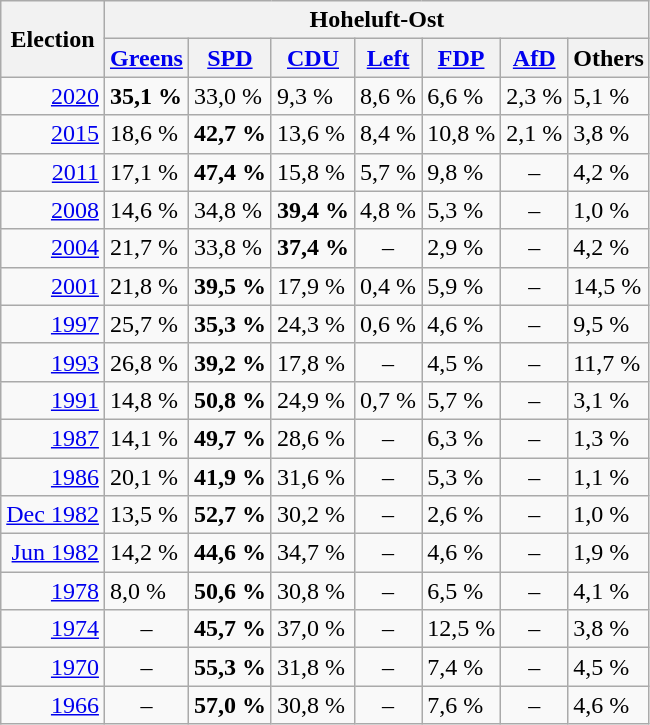<table class="wikitable zebra">
<tr class="hintergrundfarbe5">
<th rowspan="2">Election</th>
<th colspan="7">Hoheluft-Ost</th>
</tr>
<tr class="hintergrundfarbe5">
<th><a href='#'>Greens</a></th>
<th><a href='#'>SPD</a></th>
<th><a href='#'>CDU</a></th>
<th><a href='#'>Left</a></th>
<th><a href='#'>FDP</a></th>
<th><a href='#'>AfD</a></th>
<th>Others</th>
</tr>
<tr>
<td align="right"><a href='#'>2020</a></td>
<td><strong>35,1 %</strong></td>
<td>33,0 %</td>
<td>9,3 %</td>
<td>8,6 %</td>
<td>6,6 %</td>
<td>2,3 %</td>
<td>5,1 %</td>
</tr>
<tr>
<td align="right"><a href='#'>2015</a></td>
<td>18,6 %</td>
<td><strong>42,7 %</strong></td>
<td>13,6 %</td>
<td>8,4 %</td>
<td>10,8 %</td>
<td>2,1 %</td>
<td>3,8 %</td>
</tr>
<tr>
<td align="right"><a href='#'>2011</a></td>
<td>17,1 %</td>
<td><strong>47,4 %</strong></td>
<td>15,8 %</td>
<td>5,7 %</td>
<td>9,8 %</td>
<td style="text-align:center">–</td>
<td>4,2 %</td>
</tr>
<tr>
<td align="right"><a href='#'>2008</a></td>
<td>14,6 %</td>
<td>34,8 %</td>
<td><strong>39,4 %</strong></td>
<td>4,8 %</td>
<td>5,3 %</td>
<td style="text-align:center">–</td>
<td>1,0 %</td>
</tr>
<tr>
<td align="right"><a href='#'>2004</a></td>
<td>21,7 %</td>
<td>33,8 %</td>
<td><strong>37,4 %</strong></td>
<td style="text-align:center">–</td>
<td>2,9 %</td>
<td style="text-align:center">–</td>
<td>4,2 %</td>
</tr>
<tr>
<td align="right"><a href='#'>2001</a></td>
<td>21,8 %</td>
<td><strong>39,5 %</strong></td>
<td>17,9 %</td>
<td>0,4 %</td>
<td>5,9 %</td>
<td style="text-align:center">–</td>
<td>14,5 %</td>
</tr>
<tr>
<td align="right"><a href='#'>1997</a></td>
<td>25,7 %</td>
<td><strong>35,3 %</strong></td>
<td>24,3 %</td>
<td>0,6 %</td>
<td>4,6 %</td>
<td style="text-align:center">–</td>
<td>9,5 %</td>
</tr>
<tr>
<td align="right"><a href='#'>1993</a></td>
<td>26,8 %</td>
<td><strong>39,2 %</strong></td>
<td>17,8 %</td>
<td style="text-align:center">–</td>
<td>4,5 %</td>
<td style="text-align:center">–</td>
<td>11,7 %</td>
</tr>
<tr>
<td align="right"><a href='#'>1991</a></td>
<td>14,8 %</td>
<td><strong>50,8 %</strong></td>
<td>24,9 %</td>
<td>0,7 %</td>
<td>5,7 %</td>
<td style="text-align:center">–</td>
<td>3,1 %</td>
</tr>
<tr>
<td align="right"><a href='#'>1987</a></td>
<td>14,1 %</td>
<td><strong>49,7 %</strong></td>
<td>28,6 %</td>
<td style="text-align:center">–</td>
<td>6,3 %</td>
<td style="text-align:center">–</td>
<td>1,3 %</td>
</tr>
<tr>
<td align="right"><a href='#'>1986</a></td>
<td>20,1 %</td>
<td><strong>41,9 %</strong></td>
<td>31,6 %</td>
<td style="text-align:center">–</td>
<td>5,3 %</td>
<td style="text-align:center">–</td>
<td>1,1 %</td>
</tr>
<tr>
<td align="right"><a href='#'>Dec 1982</a></td>
<td>13,5 %</td>
<td><strong>52,7 %</strong></td>
<td>30,2 %</td>
<td style="text-align:center">–</td>
<td>2,6 %</td>
<td style="text-align:center">–</td>
<td>1,0 %</td>
</tr>
<tr>
<td align="right"><a href='#'>Jun 1982</a></td>
<td>14,2 %</td>
<td><strong>44,6 %</strong></td>
<td>34,7 %</td>
<td style="text-align:center">–</td>
<td>4,6 %</td>
<td style="text-align:center">–</td>
<td>1,9 %</td>
</tr>
<tr>
<td align="right"><a href='#'>1978</a></td>
<td>8,0 %</td>
<td><strong>50,6 %</strong></td>
<td>30,8 %</td>
<td style="text-align:center">–</td>
<td>6,5 %</td>
<td style="text-align:center">–</td>
<td>4,1 %</td>
</tr>
<tr>
<td align="right"><a href='#'>1974</a></td>
<td style="text-align:center">–</td>
<td><strong>45,7 %</strong></td>
<td>37,0 %</td>
<td style="text-align:center">–</td>
<td>12,5 %</td>
<td style="text-align:center">–</td>
<td>3,8 %</td>
</tr>
<tr>
<td align="right"><a href='#'>1970</a></td>
<td style="text-align:center">–</td>
<td><strong>55,3 %</strong></td>
<td>31,8 %</td>
<td style="text-align:center">–</td>
<td>7,4 %</td>
<td style="text-align:center">–</td>
<td>4,5 %</td>
</tr>
<tr>
<td align="right"><a href='#'>1966</a></td>
<td style="text-align:center">–</td>
<td><strong>57,0 %</strong></td>
<td>30,8 %</td>
<td style="text-align:center">–</td>
<td>7,6 %</td>
<td style="text-align:center">–</td>
<td>4,6 %</td>
</tr>
</table>
